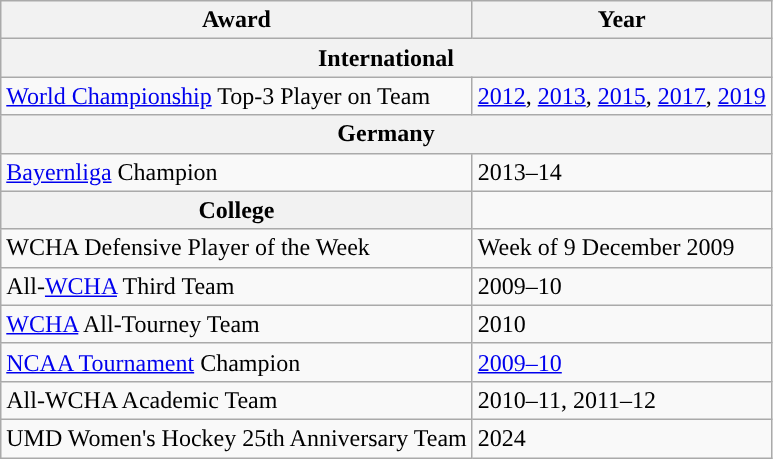<table class="wikitable">
<tr>
<th scope="col">Award</th>
<th scope="col">Year</th>
</tr>
<tr>
<th colspan="2">International</th>
</tr>
<tr>
<td><a href='#'>World Championship</a> Top-3 Player on Team</td>
<td><a href='#'>2012</a>, <a href='#'>2013</a>, <a href='#'>2015</a>, <a href='#'>2017</a>, <a href='#'>2019</a></td>
</tr>
<tr>
<th colspan="2">Germany</th>
</tr>
<tr>
<td><a href='#'>Bayernliga</a> Champion</td>
<td>2013–14</td>
</tr>
<tr>
<th>College</th>
</tr>
<tr>
<td>WCHA Defensive Player of the Week</td>
<td>Week of 9 December 2009</td>
</tr>
<tr>
<td>All-<a href='#'>WCHA</a> Third Team</td>
<td>2009–10</td>
</tr>
<tr>
<td><a href='#'>WCHA</a> All-Tourney Team</td>
<td>2010</td>
</tr>
<tr>
<td><a href='#'>NCAA Tournament</a> Champion</td>
<td><a href='#'>2009–10</a></td>
</tr>
<tr>
<td>All-WCHA Academic Team</td>
<td>2010–11, 2011–12</td>
</tr>
<tr>
<td>UMD Women's Hockey 25th Anniversary Team</td>
<td>2024</td>
</tr>
</table>
